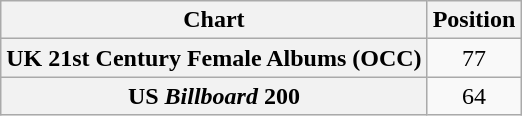<table class="wikitable sortable plainrowheaders" style=text-align:center>
<tr>
<th scope="col">Chart</th>
<th scope="col">Position</th>
</tr>
<tr>
<th scope="row">UK 21st Century Female Albums (OCC)</th>
<td>77</td>
</tr>
<tr>
<th scope="row">US <em>Billboard</em> 200</th>
<td>64</td>
</tr>
</table>
